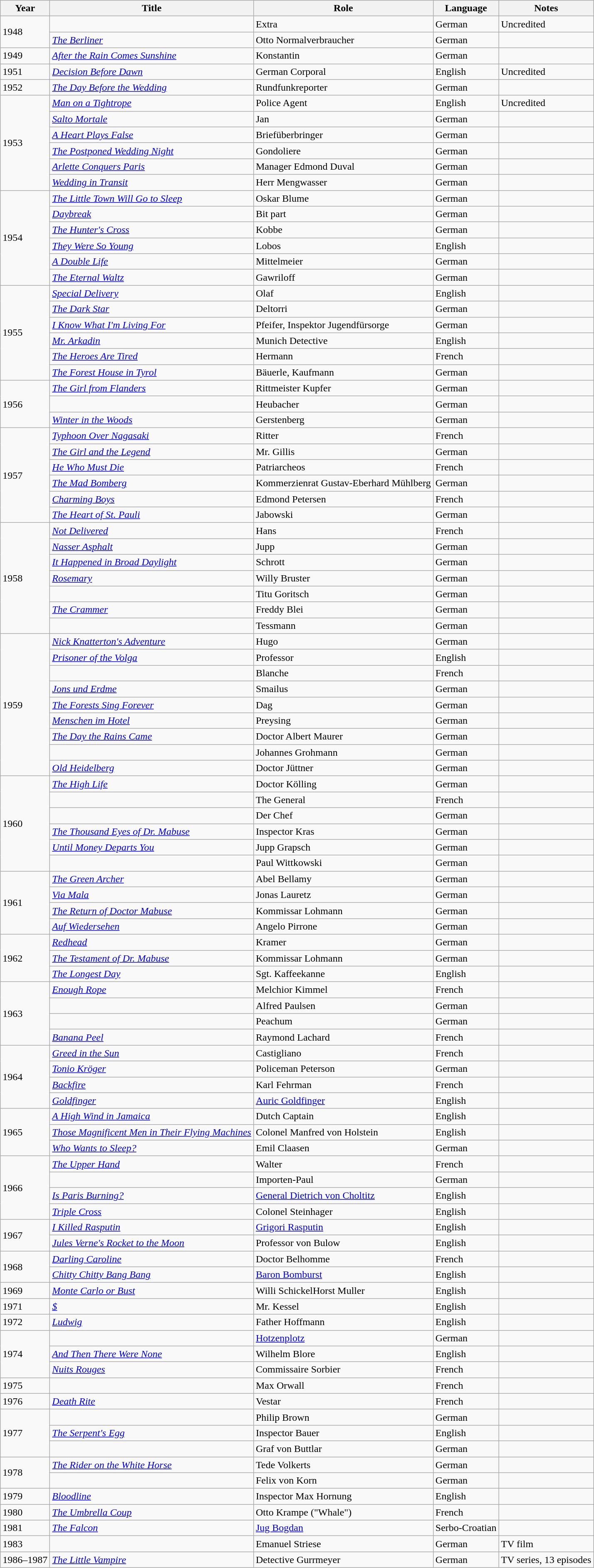<table class="wikitable sortable">
<tr>
<th>Year</th>
<th>Title</th>
<th>Role</th>
<th>Language</th>
<th class="unsortable">Notes</th>
</tr>
<tr>
<td rowspan=2>1948</td>
<td><em></em></td>
<td>Extra</td>
<td>German</td>
<td>Uncredited</td>
</tr>
<tr>
<td><em><a href='#'>The Berliner</a></em></td>
<td>Otto Normalverbraucher</td>
<td>German</td>
<td></td>
</tr>
<tr>
<td>1949</td>
<td><em><a href='#'>After the Rain Comes Sunshine</a></em></td>
<td>Konstantin</td>
<td>German</td>
<td></td>
</tr>
<tr>
<td>1951</td>
<td><em><a href='#'>Decision Before Dawn</a></em></td>
<td>German Corporal</td>
<td>English</td>
<td>Uncredited</td>
</tr>
<tr>
<td>1952</td>
<td><em><a href='#'>The Day Before the Wedding</a></em></td>
<td>Rundfunkreporter</td>
<td>German</td>
<td></td>
</tr>
<tr>
<td rowspan=6>1953</td>
<td><em><a href='#'>Man on a Tightrope</a></em></td>
<td>Police Agent</td>
<td>English</td>
<td>Uncredited</td>
</tr>
<tr>
<td><em><a href='#'>Salto Mortale</a></em></td>
<td>Jan</td>
<td>German</td>
<td></td>
</tr>
<tr>
<td><em><a href='#'>A Heart Plays False</a></em></td>
<td>Briefüberbringer</td>
<td>German</td>
<td></td>
</tr>
<tr>
<td><em><a href='#'>The Postponed Wedding Night</a></em></td>
<td>Gondoliere</td>
<td>German</td>
<td></td>
</tr>
<tr>
<td><em><a href='#'>Arlette Conquers Paris</a></em></td>
<td>Manager Edmond Duval</td>
<td>German</td>
<td></td>
</tr>
<tr>
<td><em><a href='#'>Wedding in Transit</a></em></td>
<td>Herr Mengwasser</td>
<td>German</td>
<td></td>
</tr>
<tr>
<td rowspan=6>1954</td>
<td><em><a href='#'>The Little Town Will Go to Sleep</a></em></td>
<td>Oskar Blume</td>
<td>German</td>
<td></td>
</tr>
<tr>
<td><em><a href='#'>Daybreak</a></em></td>
<td>Bit part</td>
<td>German</td>
<td></td>
</tr>
<tr>
<td><em><a href='#'>The Hunter's Cross</a></em></td>
<td>Kobbe</td>
<td>German</td>
<td></td>
</tr>
<tr>
<td><em><a href='#'>They Were So Young</a></em></td>
<td>Lobos</td>
<td>English</td>
<td></td>
</tr>
<tr>
<td><em><a href='#'>A Double Life</a></em></td>
<td>Mittelmeier</td>
<td>German</td>
<td></td>
</tr>
<tr>
<td><em><a href='#'>The Eternal Waltz</a></em></td>
<td>Gawriloff</td>
<td>German</td>
<td></td>
</tr>
<tr>
<td rowspan=6>1955</td>
<td><em><a href='#'>Special Delivery</a></em></td>
<td>Olaf</td>
<td>English</td>
<td></td>
</tr>
<tr>
<td><em><a href='#'>The Dark Star</a></em></td>
<td>Deltorri</td>
<td>German</td>
<td></td>
</tr>
<tr>
<td><em><a href='#'>I Know What I'm Living For</a></em></td>
<td>Pfeifer, Inspektor Jugendfürsorge</td>
<td>German</td>
<td></td>
</tr>
<tr>
<td><em><a href='#'>Mr. Arkadin</a></em></td>
<td>Munich Detective</td>
<td>English</td>
<td></td>
</tr>
<tr>
<td><em><a href='#'>The Heroes Are Tired</a></em></td>
<td>Hermann</td>
<td>French</td>
<td></td>
</tr>
<tr>
<td><em><a href='#'>The Forest House in Tyrol</a></em></td>
<td>Bäuerle, Kaufmann</td>
<td>German</td>
<td></td>
</tr>
<tr>
<td rowspan=3>1956</td>
<td><em><a href='#'>The Girl from Flanders</a></em></td>
<td>Rittmeister Kupfer</td>
<td>German</td>
<td></td>
</tr>
<tr>
<td><em></em></td>
<td>Heubacher</td>
<td>German</td>
<td></td>
</tr>
<tr>
<td><em><a href='#'>Winter in the Woods</a></em></td>
<td>Gerstenberg</td>
<td>German</td>
<td></td>
</tr>
<tr>
<td rowspan=6>1957</td>
<td><em><a href='#'>Typhoon Over Nagasaki</a></em></td>
<td>Ritter</td>
<td>French</td>
<td></td>
</tr>
<tr>
<td><em><a href='#'>The Girl and the Legend</a></em></td>
<td>Mr. Gillis</td>
<td>German</td>
<td></td>
</tr>
<tr>
<td><em><a href='#'>He Who Must Die</a></em></td>
<td>Patriarcheos</td>
<td>French</td>
<td></td>
</tr>
<tr>
<td><em><a href='#'>The Mad Bomberg</a></em></td>
<td>Kommerzienrat Gustav-Eberhard Mühlberg</td>
<td>German</td>
<td></td>
</tr>
<tr>
<td><em><a href='#'>Charming Boys</a></em></td>
<td>Edmond Petersen</td>
<td>French</td>
<td></td>
</tr>
<tr>
<td><em><a href='#'>The Heart of St. Pauli</a></em></td>
<td>Jabowski</td>
<td>German</td>
<td></td>
</tr>
<tr>
<td rowspan=7>1958</td>
<td><em><a href='#'>Not Delivered</a></em></td>
<td>Hans</td>
<td>French</td>
<td></td>
</tr>
<tr>
<td><em><a href='#'>Nasser Asphalt</a></em></td>
<td>Jupp</td>
<td>German</td>
<td></td>
</tr>
<tr>
<td><em><a href='#'>It Happened in Broad Daylight</a></em></td>
<td>Schrott</td>
<td>German</td>
<td></td>
</tr>
<tr>
<td><em><a href='#'>Rosemary</a></em></td>
<td>Willy Bruster</td>
<td>German</td>
<td></td>
</tr>
<tr>
<td><em></em></td>
<td>Titu Goritsch</td>
<td>German</td>
<td></td>
</tr>
<tr>
<td><em><a href='#'>The Crammer</a></em></td>
<td>Freddy Blei</td>
<td>German</td>
<td></td>
</tr>
<tr>
<td><em></em></td>
<td>Tessmann</td>
<td>German</td>
<td></td>
</tr>
<tr>
<td rowspan=9>1959</td>
<td><em><a href='#'>Nick Knatterton's Adventure</a></em></td>
<td>Hugo</td>
<td>German</td>
<td></td>
</tr>
<tr>
<td><em><a href='#'>Prisoner of the Volga</a></em></td>
<td>Professor</td>
<td>English</td>
<td></td>
</tr>
<tr>
<td><em></em></td>
<td>Blanche</td>
<td>French</td>
<td></td>
</tr>
<tr>
<td><em><a href='#'>Jons und Erdme</a></em></td>
<td>Smailus</td>
<td>German</td>
<td></td>
</tr>
<tr>
<td><em><a href='#'>The Forests Sing Forever</a></em></td>
<td>Dag</td>
<td>German</td>
<td></td>
</tr>
<tr>
<td><em><a href='#'>Menschen im Hotel</a></em></td>
<td>Preysing</td>
<td>German</td>
<td></td>
</tr>
<tr>
<td><em><a href='#'>The Day the Rains Came</a></em></td>
<td>Doctor Albert Maurer</td>
<td>German</td>
<td></td>
</tr>
<tr>
<td><em></em></td>
<td>Johannes Grohmann</td>
<td>German</td>
<td></td>
</tr>
<tr>
<td><em><a href='#'>Old Heidelberg</a></em></td>
<td>Doctor Jüttner</td>
<td>German</td>
<td></td>
</tr>
<tr>
<td rowspan=6>1960</td>
<td><em><a href='#'>The High Life</a></em></td>
<td>Doctor Kölling</td>
<td>German</td>
<td></td>
</tr>
<tr>
<td><em></em></td>
<td>The General</td>
<td>French</td>
<td></td>
</tr>
<tr>
<td><em></em></td>
<td>Der Chef</td>
<td>German</td>
<td></td>
</tr>
<tr>
<td><em><a href='#'>The Thousand Eyes of Dr. Mabuse</a></em></td>
<td>Inspector Kras</td>
<td>German</td>
<td></td>
</tr>
<tr>
<td><em><a href='#'>Until Money Departs You</a></em></td>
<td>Jupp Grapsch</td>
<td>German</td>
<td></td>
</tr>
<tr>
<td><em></em></td>
<td>Paul Wittkowski</td>
<td>German</td>
<td></td>
</tr>
<tr>
<td rowspan=4>1961</td>
<td><em><a href='#'>The Green Archer</a></em></td>
<td>Abel Bellamy</td>
<td>German</td>
<td></td>
</tr>
<tr>
<td><em><a href='#'>Via Mala</a></em></td>
<td>Jonas Lauretz</td>
<td>German</td>
<td></td>
</tr>
<tr>
<td><em><a href='#'>The Return of Doctor Mabuse</a></em> </td>
<td>Kommissar Lohmann</td>
<td>German</td>
<td></td>
</tr>
<tr>
<td><em><a href='#'>Auf Wiedersehen</a></em></td>
<td>Angelo Pirrone</td>
<td>German</td>
<td></td>
</tr>
<tr>
<td rowspan=3>1962</td>
<td><em><a href='#'>Redhead</a></em></td>
<td>Kramer</td>
<td>German</td>
<td></td>
</tr>
<tr>
<td><em><a href='#'>The Testament of Dr. Mabuse</a></em></td>
<td>Kommissar Lohmann</td>
<td>German</td>
<td></td>
</tr>
<tr>
<td><em><a href='#'>The Longest Day</a></em></td>
<td>Sgt. Kaffeekanne</td>
<td>English</td>
<td></td>
</tr>
<tr>
<td rowspan=4>1963</td>
<td><em><a href='#'>Enough Rope</a></em></td>
<td>Melchior Kimmel</td>
<td>French</td>
<td></td>
</tr>
<tr>
<td><em></em></td>
<td>Alfred Paulsen</td>
<td>German</td>
<td></td>
</tr>
<tr>
<td><em></em></td>
<td>Peachum</td>
<td>German</td>
<td></td>
</tr>
<tr>
<td><em><a href='#'>Banana Peel</a></em></td>
<td>Raymond Lachard</td>
<td>French</td>
<td></td>
</tr>
<tr>
<td rowspan=4>1964</td>
<td><em><a href='#'>Greed in the Sun</a></em></td>
<td>Castigliano</td>
<td>French</td>
<td></td>
</tr>
<tr>
<td><em><a href='#'>Tonio Kröger</a></em></td>
<td>Policeman Peterson</td>
<td>German</td>
<td></td>
</tr>
<tr>
<td><em><a href='#'>Backfire</a></em></td>
<td>Karl Fehrman</td>
<td>French</td>
<td></td>
</tr>
<tr>
<td><em><a href='#'>Goldfinger</a></em></td>
<td><a href='#'>Auric Goldfinger</a></td>
<td>English</td>
<td></td>
</tr>
<tr>
<td rowspan=3>1965</td>
<td><em><a href='#'>A High Wind in Jamaica</a></em></td>
<td>Dutch Captain</td>
<td>English</td>
<td></td>
</tr>
<tr>
<td><em><a href='#'>Those Magnificent Men in Their Flying Machines</a></em></td>
<td>Colonel Manfred von Holstein</td>
<td>English</td>
<td></td>
</tr>
<tr>
<td><em><a href='#'>Who Wants to Sleep?</a></em></td>
<td>Emil Claasen</td>
<td>German</td>
<td></td>
</tr>
<tr>
<td rowspan=4>1966</td>
<td><em><a href='#'>The Upper Hand</a></em></td>
<td>Walter</td>
<td>French</td>
<td></td>
</tr>
<tr>
<td><em></em></td>
<td>Importen-Paul</td>
<td>German</td>
<td></td>
</tr>
<tr>
<td><em><a href='#'>Is Paris Burning?</a></em></td>
<td><a href='#'>General Dietrich von Choltitz</a></td>
<td>English</td>
<td></td>
</tr>
<tr>
<td><em><a href='#'>Triple Cross</a></em></td>
<td>Colonel Steinhager</td>
<td>English</td>
<td></td>
</tr>
<tr>
<td rowspan=2>1967</td>
<td><em><a href='#'>I Killed Rasputin</a></em></td>
<td><a href='#'>Grigori Rasputin</a></td>
<td>English</td>
<td></td>
</tr>
<tr>
<td><em><a href='#'>Jules Verne's Rocket to the Moon</a></em></td>
<td>Professor von Bulow</td>
<td>English</td>
<td></td>
</tr>
<tr>
<td rowspan=2>1968</td>
<td><em><a href='#'>Darling Caroline</a></em></td>
<td>Doctor Belhomme</td>
<td>French</td>
<td></td>
</tr>
<tr>
<td><em><a href='#'>Chitty Chitty Bang Bang</a></em></td>
<td><a href='#'>Baron Bomburst</a></td>
<td>English</td>
<td></td>
</tr>
<tr>
<td>1969</td>
<td><em><a href='#'>Monte Carlo or Bust</a></em> </td>
<td>Willi SchickelHorst Muller</td>
<td>English</td>
<td></td>
</tr>
<tr>
<td>1971</td>
<td><em><a href='#'>$</a></em></td>
<td>Mr. Kessel</td>
<td>English</td>
<td></td>
</tr>
<tr>
<td>1972</td>
<td><em><a href='#'>Ludwig</a></em></td>
<td>Father Hoffmann</td>
<td>English</td>
<td></td>
</tr>
<tr>
<td rowspan=3>1974</td>
<td><em></em></td>
<td><a href='#'>Hotzenplotz</a></td>
<td>German</td>
<td></td>
</tr>
<tr>
<td><em><a href='#'>And Then There Were None</a></em></td>
<td>Wilhelm Blore</td>
<td>English</td>
<td></td>
</tr>
<tr>
<td><em><a href='#'>Nuits Rouges</a></em></td>
<td>Commissaire Sorbier</td>
<td>French</td>
<td></td>
</tr>
<tr>
<td>1975</td>
<td><em></em></td>
<td>Max Orwall</td>
<td>French</td>
<td></td>
</tr>
<tr>
<td>1976</td>
<td><em><a href='#'>Death Rite</a></em></td>
<td>Vestar</td>
<td>French</td>
<td></td>
</tr>
<tr>
<td rowspan=3>1977</td>
<td><em></em></td>
<td>Philip Brown</td>
<td>German</td>
<td></td>
</tr>
<tr>
<td><em><a href='#'>The Serpent's Egg</a></em></td>
<td>Inspector Bauer</td>
<td>English</td>
<td></td>
</tr>
<tr>
<td><em></em></td>
<td>Graf von Buttlar</td>
<td>German</td>
<td></td>
</tr>
<tr>
<td rowspan=2>1978</td>
<td><em><a href='#'>The Rider on the White Horse</a></em></td>
<td>Tede Volkerts</td>
<td>German</td>
<td></td>
</tr>
<tr>
<td><em></em></td>
<td>Felix von Korn</td>
<td>German</td>
<td></td>
</tr>
<tr>
<td>1979</td>
<td><em><a href='#'>Bloodline</a></em></td>
<td>Inspector Max Hornung</td>
<td>English</td>
<td></td>
</tr>
<tr>
<td>1980</td>
<td><em><a href='#'>The Umbrella Coup</a></em></td>
<td>Otto Krampe ("Whale")</td>
<td>French</td>
<td></td>
</tr>
<tr>
<td>1981</td>
<td><em><a href='#'>The Falcon</a></em></td>
<td><a href='#'>Jug Bogdan</a></td>
<td>Serbo-Croatian</td>
<td></td>
</tr>
<tr>
<td>1983</td>
<td><em></em></td>
<td>Emanuel Striese</td>
<td>German</td>
<td>TV film</td>
</tr>
<tr>
<td>1986–1987</td>
<td><em><a href='#'>The Little Vampire</a></em></td>
<td>Detective Gurrmeyer</td>
<td>German</td>
<td>TV series, 13 episodes</td>
</tr>
</table>
